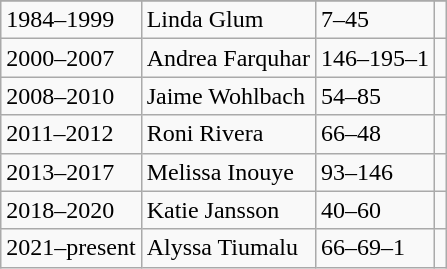<table class="wikitable">
<tr style="text-align:center;">
</tr>
<tr>
<td>1984–1999</td>
<td>Linda Glum</td>
<td>7–45</td>
<td></td>
</tr>
<tr>
<td>2000–2007</td>
<td>Andrea Farquhar</td>
<td>146–195–1</td>
<td></td>
</tr>
<tr>
<td>2008–2010</td>
<td>Jaime Wohlbach</td>
<td>54–85</td>
<td></td>
</tr>
<tr>
<td>2011–2012</td>
<td>Roni Rivera</td>
<td>66–48</td>
<td></td>
</tr>
<tr>
<td>2013–2017</td>
<td>Melissa Inouye</td>
<td>93–146</td>
<td></td>
</tr>
<tr>
<td>2018–2020</td>
<td>Katie Jansson</td>
<td>40–60</td>
<td></td>
</tr>
<tr>
<td>2021–present</td>
<td>Alyssa Tiumalu</td>
<td>66–69–1</td>
<td></td>
</tr>
</table>
